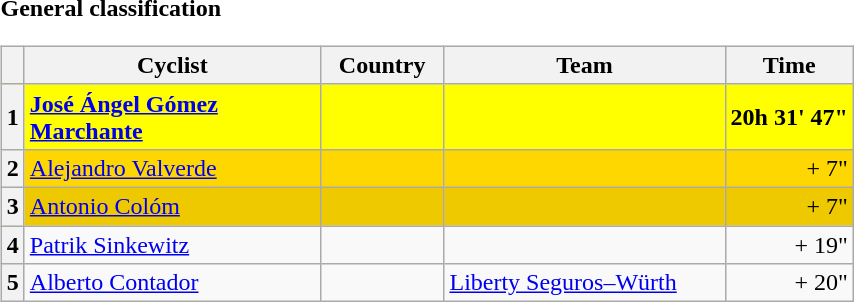<table>
<tr>
<td><strong>General classification</strong><br><table class="wikitable">
<tr>
<th></th>
<th width="190">Cyclist</th>
<th width="75">Country</th>
<th width="180">Team</th>
<th>Time</th>
</tr>
<tr bgcolor="#FFFF00">
<th>1</th>
<td><strong><a href='#'>José Ángel Gómez Marchante</a></strong></td>
<td><strong></strong></td>
<td><strong></strong></td>
<td align=right><strong>20h 31' 47"</strong></td>
</tr>
<tr bgcolor="#FFD700">
<th>2</th>
<td><a href='#'>Alejandro Valverde</a></td>
<td></td>
<td></td>
<td align=right>+ 7"</td>
</tr>
<tr bgcolor="#EEC900">
<th>3</th>
<td><a href='#'>Antonio Colóm</a></td>
<td></td>
<td></td>
<td align=right>+ 7"</td>
</tr>
<tr>
<th>4</th>
<td><a href='#'>Patrik Sinkewitz</a></td>
<td></td>
<td></td>
<td align=right>+ 19"</td>
</tr>
<tr>
<th>5</th>
<td><a href='#'>Alberto Contador</a></td>
<td></td>
<td><a href='#'>Liberty Seguros–Würth</a></td>
<td align=right>+ 20"</td>
</tr>
</table>
</td>
</tr>
</table>
